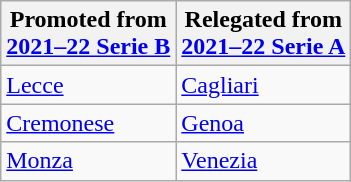<table class="wikitable">
<tr>
<th>Promoted from<br><a href='#'>2021–22 Serie B</a></th>
<th>Relegated from<br><a href='#'>2021–22 Serie A</a></th>
</tr>
<tr>
<td><a href='#'>Lecce</a></td>
<td><a href='#'>Cagliari</a></td>
</tr>
<tr>
<td><a href='#'>Cremonese</a></td>
<td><a href='#'>Genoa</a></td>
</tr>
<tr>
<td><a href='#'>Monza</a></td>
<td><a href='#'>Venezia</a></td>
</tr>
</table>
